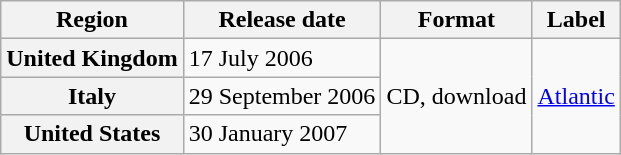<table class="wikitable plainrowheaders">
<tr>
<th>Region</th>
<th>Release date</th>
<th>Format</th>
<th>Label</th>
</tr>
<tr>
<th scope="row">United Kingdom</th>
<td>17 July 2006</td>
<td rowspan="3">CD, download</td>
<td rowspan="3"><a href='#'>Atlantic</a></td>
</tr>
<tr>
<th scope="row">Italy</th>
<td>29 September 2006</td>
</tr>
<tr>
<th scope="row">United States</th>
<td>30 January 2007</td>
</tr>
</table>
